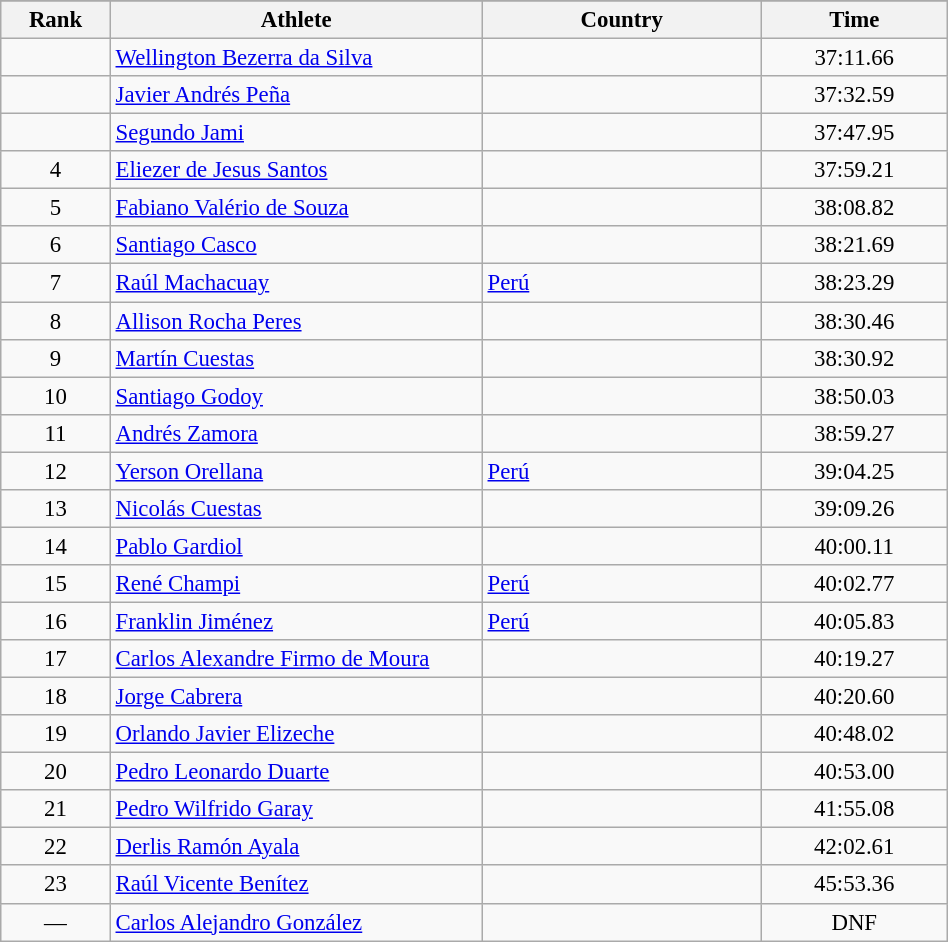<table class="wikitable sortable" style=" text-align:center; font-size:95%;" width="50%">
<tr>
</tr>
<tr>
<th width=5%>Rank</th>
<th width=20%>Athlete</th>
<th width=15%>Country</th>
<th width=10%>Time</th>
</tr>
<tr>
<td align=center></td>
<td align=left><a href='#'>Wellington Bezerra da Silva</a></td>
<td align=left></td>
<td>37:11.66</td>
</tr>
<tr>
<td align=center></td>
<td align=left><a href='#'>Javier Andrés Peña</a></td>
<td align=left></td>
<td>37:32.59</td>
</tr>
<tr>
<td align=center></td>
<td align=left><a href='#'>Segundo Jami</a></td>
<td align=left></td>
<td>37:47.95</td>
</tr>
<tr>
<td align=center>4</td>
<td align=left><a href='#'>Eliezer de Jesus Santos</a></td>
<td align=left></td>
<td>37:59.21</td>
</tr>
<tr>
<td align=center>5</td>
<td align=left><a href='#'>Fabiano Valério de Souza</a></td>
<td align=left></td>
<td>38:08.82</td>
</tr>
<tr>
<td align=center>6</td>
<td align=left><a href='#'>Santiago Casco</a></td>
<td align=left></td>
<td>38:21.69</td>
</tr>
<tr>
<td align=center>7</td>
<td align=left><a href='#'>Raúl Machacuay</a></td>
<td align=left> <a href='#'>Perú</a></td>
<td>38:23.29</td>
</tr>
<tr>
<td align=center>8</td>
<td align=left><a href='#'>Allison Rocha Peres</a></td>
<td align=left></td>
<td>38:30.46</td>
</tr>
<tr>
<td align=center>9</td>
<td align=left><a href='#'>Martín Cuestas</a></td>
<td align=left></td>
<td>38:30.92</td>
</tr>
<tr>
<td align=center>10</td>
<td align=left><a href='#'>Santiago Godoy</a></td>
<td align=left></td>
<td>38:50.03</td>
</tr>
<tr>
<td align=center>11</td>
<td align=left><a href='#'>Andrés Zamora</a></td>
<td align=left></td>
<td>38:59.27</td>
</tr>
<tr>
<td align=center>12</td>
<td align=left><a href='#'>Yerson Orellana</a></td>
<td align=left> <a href='#'>Perú</a></td>
<td>39:04.25</td>
</tr>
<tr>
<td align=center>13</td>
<td align=left><a href='#'>Nicolás Cuestas</a></td>
<td align=left></td>
<td>39:09.26</td>
</tr>
<tr>
<td align=center>14</td>
<td align=left><a href='#'>Pablo Gardiol</a></td>
<td align=left></td>
<td>40:00.11</td>
</tr>
<tr>
<td align=center>15</td>
<td align=left><a href='#'>René Champi</a></td>
<td align=left> <a href='#'>Perú</a></td>
<td>40:02.77</td>
</tr>
<tr>
<td align=center>16</td>
<td align=left><a href='#'>Franklin Jiménez</a></td>
<td align=left> <a href='#'>Perú</a></td>
<td>40:05.83</td>
</tr>
<tr>
<td align=center>17</td>
<td align=left><a href='#'>Carlos Alexandre Firmo de Moura</a></td>
<td align=left></td>
<td>40:19.27</td>
</tr>
<tr>
<td align=center>18</td>
<td align=left><a href='#'>Jorge Cabrera</a></td>
<td align=left></td>
<td>40:20.60</td>
</tr>
<tr>
<td align=center>19</td>
<td align=left><a href='#'>Orlando Javier Elizeche</a></td>
<td align=left></td>
<td>40:48.02</td>
</tr>
<tr>
<td align=center>20</td>
<td align=left><a href='#'>Pedro Leonardo Duarte</a></td>
<td align=left></td>
<td>40:53.00</td>
</tr>
<tr>
<td align=center>21</td>
<td align=left><a href='#'>Pedro Wilfrido Garay</a></td>
<td align=left></td>
<td>41:55.08</td>
</tr>
<tr>
<td align=center>22</td>
<td align=left><a href='#'>Derlis Ramón Ayala</a></td>
<td align=left></td>
<td>42:02.61</td>
</tr>
<tr>
<td align=center>23</td>
<td align=left><a href='#'>Raúl Vicente Benítez</a></td>
<td align=left></td>
<td>45:53.36</td>
</tr>
<tr>
<td align=center>—</td>
<td align=left><a href='#'>Carlos Alejandro González</a></td>
<td align=left></td>
<td>DNF</td>
</tr>
</table>
